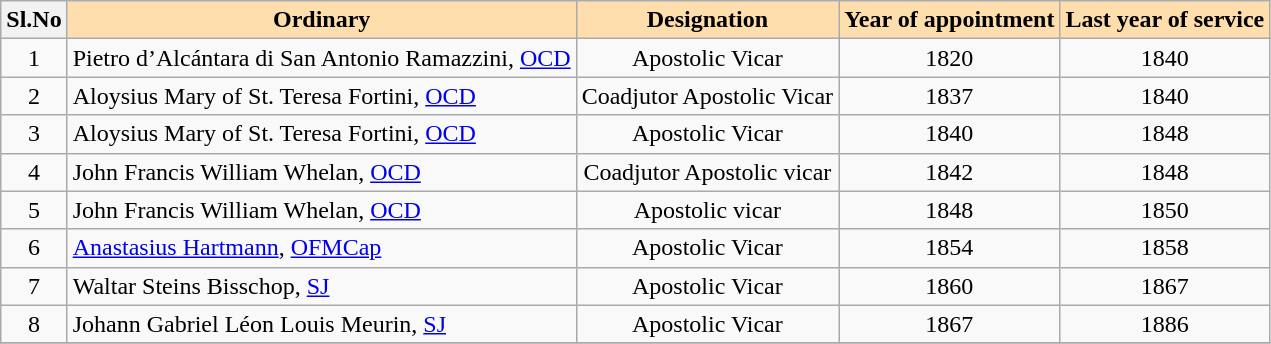<table class="wikitable">
<tr>
<th>Sl.No</th>
<th style="background: #ffdead;">Ordinary</th>
<th style="background: #ffdead;">Designation</th>
<th style="background: #ffdead;">Year of appointment</th>
<th style="background: #ffdead;">Last year of service</th>
</tr>
<tr>
<td align="center">1</td>
<td>Pietro d’Alcántara di San Antonio Ramazzini, <a href='#'>OCD</a></td>
<td align="center">Apostolic Vicar</td>
<td align="center">1820</td>
<td align="center">1840</td>
</tr>
<tr>
<td align="center">2</td>
<td>Aloysius Mary of St. Teresa Fortini, <a href='#'>OCD</a></td>
<td align="center">Coadjutor Apostolic Vicar</td>
<td align="center">1837</td>
<td align="center">1840</td>
</tr>
<tr>
<td align="center">3</td>
<td>Aloysius Mary of St. Teresa Fortini, <a href='#'>OCD</a></td>
<td align="center">Apostolic Vicar</td>
<td align="center">1840</td>
<td align="center">1848</td>
</tr>
<tr>
<td align="center">4</td>
<td>John Francis William Whelan, <a href='#'>OCD</a></td>
<td align="center">Coadjutor Apostolic vicar</td>
<td align="center">1842</td>
<td align="center">1848</td>
</tr>
<tr>
<td align="center">5</td>
<td>John Francis William Whelan, <a href='#'>OCD</a></td>
<td align="center">Apostolic vicar</td>
<td align="center">1848</td>
<td align="center">1850</td>
</tr>
<tr>
<td align="center">6</td>
<td><a href='#'>Anastasius Hartmann</a>, <a href='#'>OFMCap</a></td>
<td align="center">Apostolic Vicar</td>
<td align="center">1854</td>
<td align="center">1858</td>
</tr>
<tr>
<td align="center">7</td>
<td>Waltar Steins Bisschop, <a href='#'>SJ</a></td>
<td align="center">Apostolic Vicar</td>
<td align="center">1860</td>
<td align="center">1867</td>
</tr>
<tr>
<td align="center">8</td>
<td>Johann Gabriel Léon Louis Meurin, <a href='#'>SJ</a></td>
<td align="center">Apostolic Vicar</td>
<td align="center">1867</td>
<td align="center">1886</td>
</tr>
<tr>
</tr>
</table>
